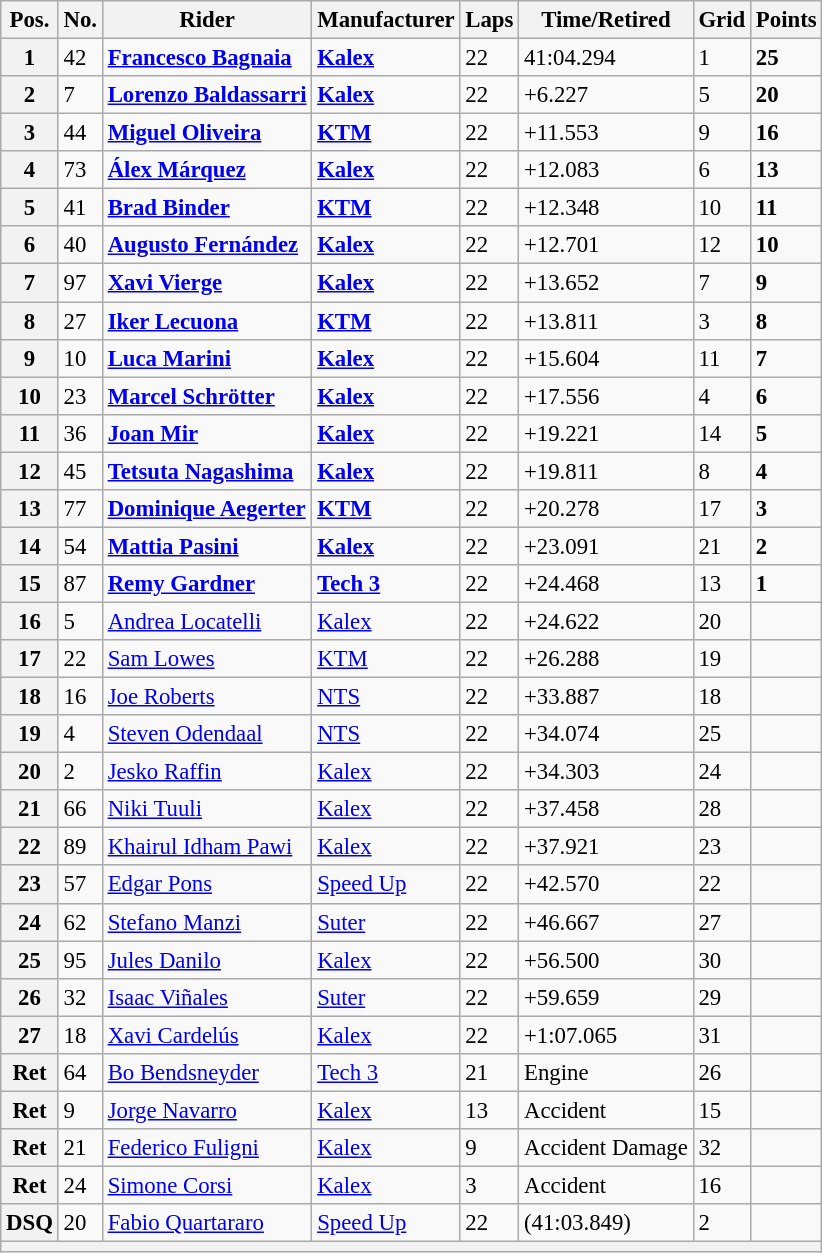<table class="wikitable" style="font-size: 95%;">
<tr>
<th>Pos.</th>
<th>No.</th>
<th>Rider</th>
<th>Manufacturer</th>
<th>Laps</th>
<th>Time/Retired</th>
<th>Grid</th>
<th>Points</th>
</tr>
<tr>
<th>1</th>
<td>42</td>
<td> <strong><a href='#'>Francesco Bagnaia</a></strong></td>
<td><strong><a href='#'>Kalex</a></strong></td>
<td>22</td>
<td>41:04.294</td>
<td>1</td>
<td><strong>25</strong></td>
</tr>
<tr>
<th>2</th>
<td>7</td>
<td> <strong><a href='#'>Lorenzo Baldassarri</a></strong></td>
<td><strong><a href='#'>Kalex</a></strong></td>
<td>22</td>
<td>+6.227</td>
<td>5</td>
<td><strong>20</strong></td>
</tr>
<tr>
<th>3</th>
<td>44</td>
<td> <strong><a href='#'>Miguel Oliveira</a></strong></td>
<td><strong><a href='#'>KTM</a></strong></td>
<td>22</td>
<td>+11.553</td>
<td>9</td>
<td><strong>16</strong></td>
</tr>
<tr>
<th>4</th>
<td>73</td>
<td> <strong><a href='#'>Álex Márquez</a></strong></td>
<td><strong><a href='#'>Kalex</a></strong></td>
<td>22</td>
<td>+12.083</td>
<td>6</td>
<td><strong>13</strong></td>
</tr>
<tr>
<th>5</th>
<td>41</td>
<td> <strong><a href='#'>Brad Binder</a></strong></td>
<td><strong><a href='#'>KTM</a></strong></td>
<td>22</td>
<td>+12.348</td>
<td>10</td>
<td><strong>11</strong></td>
</tr>
<tr>
<th>6</th>
<td>40</td>
<td> <strong><a href='#'>Augusto Fernández</a></strong></td>
<td><strong><a href='#'>Kalex</a></strong></td>
<td>22</td>
<td>+12.701</td>
<td>12</td>
<td><strong>10</strong></td>
</tr>
<tr>
<th>7</th>
<td>97</td>
<td> <strong><a href='#'>Xavi Vierge</a></strong></td>
<td><strong><a href='#'>Kalex</a></strong></td>
<td>22</td>
<td>+13.652</td>
<td>7</td>
<td><strong>9</strong></td>
</tr>
<tr>
<th>8</th>
<td>27</td>
<td> <strong><a href='#'>Iker Lecuona</a></strong></td>
<td><strong><a href='#'>KTM</a></strong></td>
<td>22</td>
<td>+13.811</td>
<td>3</td>
<td><strong>8</strong></td>
</tr>
<tr>
<th>9</th>
<td>10</td>
<td> <strong><a href='#'>Luca Marini</a></strong></td>
<td><strong><a href='#'>Kalex</a></strong></td>
<td>22</td>
<td>+15.604</td>
<td>11</td>
<td><strong>7</strong></td>
</tr>
<tr>
<th>10</th>
<td>23</td>
<td> <strong><a href='#'>Marcel Schrötter</a></strong></td>
<td><strong><a href='#'>Kalex</a></strong></td>
<td>22</td>
<td>+17.556</td>
<td>4</td>
<td><strong>6</strong></td>
</tr>
<tr>
<th>11</th>
<td>36</td>
<td> <strong><a href='#'>Joan Mir</a></strong></td>
<td><strong><a href='#'>Kalex</a></strong></td>
<td>22</td>
<td>+19.221</td>
<td>14</td>
<td><strong>5</strong></td>
</tr>
<tr>
<th>12</th>
<td>45</td>
<td> <strong><a href='#'>Tetsuta Nagashima</a></strong></td>
<td><strong><a href='#'>Kalex</a></strong></td>
<td>22</td>
<td>+19.811</td>
<td>8</td>
<td><strong>4</strong></td>
</tr>
<tr>
<th>13</th>
<td>77</td>
<td> <strong><a href='#'>Dominique Aegerter</a></strong></td>
<td><strong><a href='#'>KTM</a></strong></td>
<td>22</td>
<td>+20.278</td>
<td>17</td>
<td><strong>3</strong></td>
</tr>
<tr>
<th>14</th>
<td>54</td>
<td> <strong><a href='#'>Mattia Pasini</a></strong></td>
<td><strong><a href='#'>Kalex</a></strong></td>
<td>22</td>
<td>+23.091</td>
<td>21</td>
<td><strong>2</strong></td>
</tr>
<tr>
<th>15</th>
<td>87</td>
<td> <strong><a href='#'>Remy Gardner</a></strong></td>
<td><strong><a href='#'>Tech 3</a></strong></td>
<td>22</td>
<td>+24.468</td>
<td>13</td>
<td><strong>1</strong></td>
</tr>
<tr>
<th>16</th>
<td>5</td>
<td> <a href='#'>Andrea Locatelli</a></td>
<td><a href='#'>Kalex</a></td>
<td>22</td>
<td>+24.622</td>
<td>20</td>
<td></td>
</tr>
<tr>
<th>17</th>
<td>22</td>
<td> <a href='#'>Sam Lowes</a></td>
<td><a href='#'>KTM</a></td>
<td>22</td>
<td>+26.288</td>
<td>19</td>
<td></td>
</tr>
<tr>
<th>18</th>
<td>16</td>
<td> <a href='#'>Joe Roberts</a></td>
<td><a href='#'>NTS</a></td>
<td>22</td>
<td>+33.887</td>
<td>18</td>
<td></td>
</tr>
<tr>
<th>19</th>
<td>4</td>
<td> <a href='#'>Steven Odendaal</a></td>
<td><a href='#'>NTS</a></td>
<td>22</td>
<td>+34.074</td>
<td>25</td>
<td></td>
</tr>
<tr>
<th>20</th>
<td>2</td>
<td> <a href='#'>Jesko Raffin</a></td>
<td><a href='#'>Kalex</a></td>
<td>22</td>
<td>+34.303</td>
<td>24</td>
<td></td>
</tr>
<tr>
<th>21</th>
<td>66</td>
<td> <a href='#'>Niki Tuuli</a></td>
<td><a href='#'>Kalex</a></td>
<td>22</td>
<td>+37.458</td>
<td>28</td>
<td></td>
</tr>
<tr>
<th>22</th>
<td>89</td>
<td> <a href='#'>Khairul Idham Pawi</a></td>
<td><a href='#'>Kalex</a></td>
<td>22</td>
<td>+37.921</td>
<td>23</td>
<td></td>
</tr>
<tr>
<th>23</th>
<td>57</td>
<td> <a href='#'>Edgar Pons</a></td>
<td><a href='#'>Speed Up</a></td>
<td>22</td>
<td>+42.570</td>
<td>22</td>
<td></td>
</tr>
<tr>
<th>24</th>
<td>62</td>
<td> <a href='#'>Stefano Manzi</a></td>
<td><a href='#'>Suter</a></td>
<td>22</td>
<td>+46.667</td>
<td>27</td>
<td></td>
</tr>
<tr>
<th>25</th>
<td>95</td>
<td> <a href='#'>Jules Danilo</a></td>
<td><a href='#'>Kalex</a></td>
<td>22</td>
<td>+56.500</td>
<td>30</td>
<td></td>
</tr>
<tr>
<th>26</th>
<td>32</td>
<td> <a href='#'>Isaac Viñales</a></td>
<td><a href='#'>Suter</a></td>
<td>22</td>
<td>+59.659</td>
<td>29</td>
<td></td>
</tr>
<tr>
<th>27</th>
<td>18</td>
<td> <a href='#'>Xavi Cardelús</a></td>
<td><a href='#'>Kalex</a></td>
<td>22</td>
<td>+1:07.065</td>
<td>31</td>
<td></td>
</tr>
<tr>
<th>Ret</th>
<td>64</td>
<td> <a href='#'>Bo Bendsneyder</a></td>
<td><a href='#'>Tech 3</a></td>
<td>21</td>
<td>Engine</td>
<td>26</td>
<td></td>
</tr>
<tr>
<th>Ret</th>
<td>9</td>
<td> <a href='#'>Jorge Navarro</a></td>
<td><a href='#'>Kalex</a></td>
<td>13</td>
<td>Accident</td>
<td>15</td>
<td></td>
</tr>
<tr>
<th>Ret</th>
<td>21</td>
<td> <a href='#'>Federico Fuligni</a></td>
<td><a href='#'>Kalex</a></td>
<td>9</td>
<td>Accident Damage</td>
<td>32</td>
<td></td>
</tr>
<tr>
<th>Ret</th>
<td>24</td>
<td> <a href='#'>Simone Corsi</a></td>
<td><a href='#'>Kalex</a></td>
<td>3</td>
<td>Accident</td>
<td>16</td>
<td></td>
</tr>
<tr>
<th>DSQ</th>
<td>20</td>
<td> <a href='#'>Fabio Quartararo</a></td>
<td><a href='#'>Speed Up</a></td>
<td>22</td>
<td>(41:03.849)</td>
<td>2</td>
<td></td>
</tr>
<tr>
<th colspan=8></th>
</tr>
</table>
